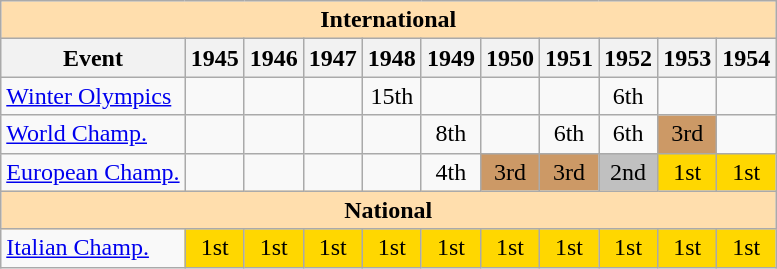<table class="wikitable" style="text-align:center">
<tr>
<th style="background-color: #ffdead; " colspan=11 align=center>International</th>
</tr>
<tr>
<th>Event</th>
<th>1945</th>
<th>1946</th>
<th>1947</th>
<th>1948</th>
<th>1949</th>
<th>1950</th>
<th>1951</th>
<th>1952</th>
<th>1953</th>
<th>1954</th>
</tr>
<tr>
<td align=left><a href='#'>Winter Olympics</a></td>
<td></td>
<td></td>
<td></td>
<td>15th</td>
<td></td>
<td></td>
<td></td>
<td>6th</td>
<td></td>
<td></td>
</tr>
<tr>
<td align=left><a href='#'>World Champ.</a></td>
<td></td>
<td></td>
<td></td>
<td></td>
<td>8th</td>
<td></td>
<td>6th</td>
<td>6th</td>
<td bgcolor=cc9966>3rd</td>
<td></td>
</tr>
<tr>
<td align=left><a href='#'>European Champ.</a></td>
<td></td>
<td></td>
<td></td>
<td></td>
<td>4th</td>
<td bgcolor=cc9966>3rd</td>
<td bgcolor=cc9966>3rd</td>
<td bgcolor=silver>2nd</td>
<td bgcolor=gold>1st</td>
<td bgcolor=gold>1st</td>
</tr>
<tr>
<th style="background-color: #ffdead; " colspan=11 align=center>National</th>
</tr>
<tr>
<td align=left><a href='#'>Italian Champ.</a></td>
<td bgcolor=gold>1st</td>
<td bgcolor=gold>1st</td>
<td bgcolor=gold>1st</td>
<td bgcolor=gold>1st</td>
<td bgcolor=gold>1st</td>
<td bgcolor=gold>1st</td>
<td bgcolor=gold>1st</td>
<td bgcolor=gold>1st</td>
<td bgcolor=gold>1st</td>
<td bgcolor=gold>1st</td>
</tr>
</table>
